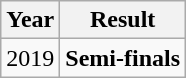<table class="wikitable">
<tr>
<th>Year</th>
<th>Result</th>
</tr>
<tr>
<td> 2019</td>
<td> <strong>Semi-finals</strong></td>
</tr>
</table>
